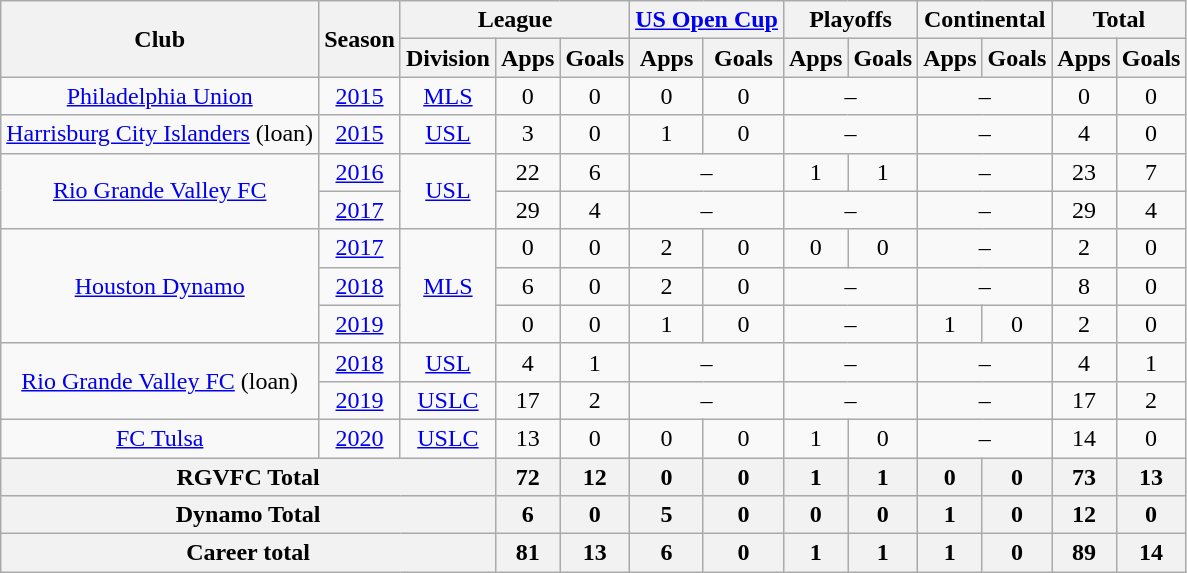<table class="wikitable" style="text-align: center">
<tr>
<th rowspan="2">Club</th>
<th rowspan="2">Season</th>
<th colspan="3">League</th>
<th colspan="2"><a href='#'>US Open Cup</a></th>
<th colspan="2">Playoffs</th>
<th colspan="2">Continental</th>
<th colspan="2">Total</th>
</tr>
<tr>
<th>Division</th>
<th>Apps</th>
<th>Goals</th>
<th>Apps</th>
<th>Goals</th>
<th>Apps</th>
<th>Goals</th>
<th>Apps</th>
<th>Goals</th>
<th>Apps</th>
<th>Goals</th>
</tr>
<tr>
<td><a href='#'>Philadelphia Union</a></td>
<td><a href='#'>2015</a></td>
<td><a href='#'>MLS</a></td>
<td>0</td>
<td>0</td>
<td>0</td>
<td>0</td>
<td colspan="2">–</td>
<td colspan="2">–</td>
<td>0</td>
<td>0</td>
</tr>
<tr>
<td><a href='#'>Harrisburg City Islanders</a> (loan)</td>
<td><a href='#'>2015</a></td>
<td><a href='#'>USL</a></td>
<td>3</td>
<td>0</td>
<td>1</td>
<td>0</td>
<td colspan="2">–</td>
<td colspan="2">–</td>
<td>4</td>
<td>0</td>
</tr>
<tr>
<td rowspan="2"><a href='#'>Rio Grande Valley FC</a></td>
<td><a href='#'>2016</a></td>
<td rowspan="2"><a href='#'>USL</a></td>
<td>22</td>
<td>6</td>
<td colspan="2">–</td>
<td>1</td>
<td>1</td>
<td colspan="2">–</td>
<td>23</td>
<td>7</td>
</tr>
<tr>
<td><a href='#'>2017</a></td>
<td>29</td>
<td>4</td>
<td colspan="2">–</td>
<td colspan="2">–</td>
<td colspan="2">–</td>
<td>29</td>
<td>4</td>
</tr>
<tr>
<td rowspan="3"><a href='#'>Houston Dynamo</a></td>
<td><a href='#'>2017</a></td>
<td rowspan="3"><a href='#'>MLS</a></td>
<td>0</td>
<td>0</td>
<td>2</td>
<td>0</td>
<td>0</td>
<td>0</td>
<td colspan="2">–</td>
<td>2</td>
<td>0</td>
</tr>
<tr>
<td><a href='#'>2018</a></td>
<td>6</td>
<td>0</td>
<td>2</td>
<td>0</td>
<td colspan="2">–</td>
<td colspan="2">–</td>
<td>8</td>
<td>0</td>
</tr>
<tr>
<td><a href='#'>2019</a></td>
<td>0</td>
<td>0</td>
<td>1</td>
<td>0</td>
<td colspan="2">–</td>
<td>1</td>
<td>0</td>
<td>2</td>
<td>0</td>
</tr>
<tr>
<td rowspan="2"><a href='#'>Rio Grande Valley FC</a> (loan)</td>
<td><a href='#'>2018</a></td>
<td><a href='#'>USL</a></td>
<td>4</td>
<td>1</td>
<td colspan="2">–</td>
<td colspan="2">–</td>
<td colspan="2">–</td>
<td>4</td>
<td>1</td>
</tr>
<tr>
<td><a href='#'>2019</a></td>
<td><a href='#'>USLC</a></td>
<td>17</td>
<td>2</td>
<td colspan="2">–</td>
<td colspan="2">–</td>
<td colspan="2">–</td>
<td>17</td>
<td>2</td>
</tr>
<tr>
<td><a href='#'>FC Tulsa</a></td>
<td><a href='#'>2020</a></td>
<td><a href='#'>USLC</a></td>
<td>13</td>
<td>0</td>
<td>0</td>
<td>0</td>
<td>1</td>
<td>0</td>
<td colspan="2">–</td>
<td>14</td>
<td>0</td>
</tr>
<tr>
<th colspan="3">RGVFC Total</th>
<th>72</th>
<th>12</th>
<th>0</th>
<th>0</th>
<th>1</th>
<th>1</th>
<th>0</th>
<th>0</th>
<th>73</th>
<th>13</th>
</tr>
<tr>
<th colspan="3">Dynamo Total</th>
<th>6</th>
<th>0</th>
<th>5</th>
<th>0</th>
<th>0</th>
<th>0</th>
<th>1</th>
<th>0</th>
<th>12</th>
<th>0</th>
</tr>
<tr>
<th colspan="3">Career total</th>
<th>81</th>
<th>13</th>
<th>6</th>
<th>0</th>
<th>1</th>
<th>1</th>
<th>1</th>
<th>0</th>
<th>89</th>
<th>14</th>
</tr>
</table>
